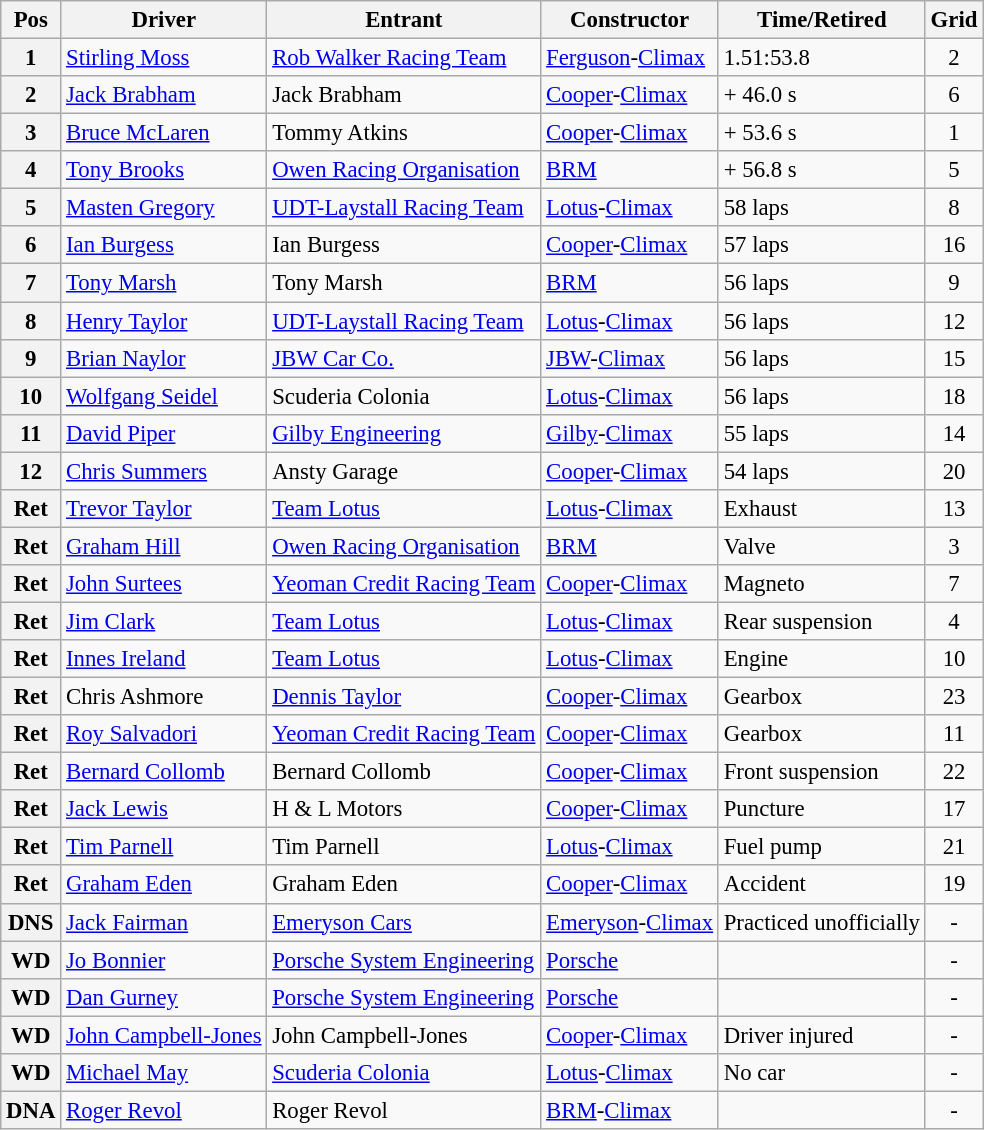<table class="wikitable" style="font-size: 95%;">
<tr>
<th>Pos</th>
<th>Driver</th>
<th>Entrant</th>
<th>Constructor</th>
<th>Time/Retired</th>
<th>Grid</th>
</tr>
<tr>
<th>1</th>
<td> <a href='#'>Stirling Moss</a></td>
<td><a href='#'>Rob Walker Racing Team</a></td>
<td><a href='#'>Ferguson</a>-<a href='#'>Climax</a></td>
<td>1.51:53.8</td>
<td style="text-align:center">2</td>
</tr>
<tr>
<th>2</th>
<td> <a href='#'>Jack Brabham</a></td>
<td>Jack Brabham</td>
<td><a href='#'>Cooper</a>-<a href='#'>Climax</a></td>
<td>+ 46.0 s</td>
<td style="text-align:center">6</td>
</tr>
<tr>
<th>3</th>
<td> <a href='#'>Bruce McLaren</a></td>
<td>Tommy Atkins</td>
<td><a href='#'>Cooper</a>-<a href='#'>Climax</a></td>
<td>+ 53.6 s</td>
<td style="text-align:center">1</td>
</tr>
<tr>
<th>4</th>
<td> <a href='#'>Tony Brooks</a></td>
<td><a href='#'>Owen Racing Organisation</a></td>
<td><a href='#'>BRM</a></td>
<td>+ 56.8 s</td>
<td style="text-align:center">5</td>
</tr>
<tr>
<th>5</th>
<td> <a href='#'>Masten Gregory</a></td>
<td><a href='#'>UDT-Laystall Racing Team</a></td>
<td><a href='#'>Lotus</a>-<a href='#'>Climax</a></td>
<td>58 laps</td>
<td style="text-align:center">8</td>
</tr>
<tr>
<th>6</th>
<td> <a href='#'>Ian Burgess</a></td>
<td>Ian Burgess</td>
<td><a href='#'>Cooper</a>-<a href='#'>Climax</a></td>
<td>57 laps</td>
<td style="text-align:center">16</td>
</tr>
<tr>
<th>7</th>
<td> <a href='#'>Tony Marsh</a></td>
<td>Tony Marsh</td>
<td><a href='#'>BRM</a></td>
<td>56 laps</td>
<td style="text-align:center">9</td>
</tr>
<tr>
<th>8</th>
<td> <a href='#'>Henry Taylor</a></td>
<td><a href='#'>UDT-Laystall Racing Team</a></td>
<td><a href='#'>Lotus</a>-<a href='#'>Climax</a></td>
<td>56 laps</td>
<td style="text-align:center">12</td>
</tr>
<tr>
<th>9</th>
<td> <a href='#'>Brian Naylor</a></td>
<td><a href='#'>JBW Car Co.</a></td>
<td><a href='#'>JBW</a>-<a href='#'>Climax</a></td>
<td>56 laps</td>
<td style="text-align:center">15</td>
</tr>
<tr>
<th>10</th>
<td> <a href='#'>Wolfgang Seidel</a></td>
<td>Scuderia Colonia</td>
<td><a href='#'>Lotus</a>-<a href='#'>Climax</a></td>
<td>56 laps</td>
<td style="text-align:center">18</td>
</tr>
<tr>
<th>11</th>
<td> <a href='#'>David Piper</a></td>
<td><a href='#'>Gilby Engineering</a></td>
<td><a href='#'>Gilby</a>-<a href='#'>Climax</a></td>
<td>55 laps</td>
<td style="text-align:center">14</td>
</tr>
<tr>
<th>12</th>
<td> <a href='#'>Chris Summers</a></td>
<td>Ansty Garage</td>
<td><a href='#'>Cooper</a>-<a href='#'>Climax</a></td>
<td>54 laps</td>
<td style="text-align:center">20</td>
</tr>
<tr>
<th>Ret</th>
<td> <a href='#'>Trevor Taylor</a></td>
<td><a href='#'>Team Lotus</a></td>
<td><a href='#'>Lotus</a>-<a href='#'>Climax</a></td>
<td>Exhaust</td>
<td style="text-align:center">13</td>
</tr>
<tr>
<th>Ret</th>
<td> <a href='#'>Graham Hill</a></td>
<td><a href='#'>Owen Racing Organisation</a></td>
<td><a href='#'>BRM</a></td>
<td>Valve</td>
<td style="text-align:center">3</td>
</tr>
<tr>
<th>Ret</th>
<td> <a href='#'>John Surtees</a></td>
<td><a href='#'>Yeoman Credit Racing Team</a></td>
<td><a href='#'>Cooper</a>-<a href='#'>Climax</a></td>
<td>Magneto</td>
<td style="text-align:center">7</td>
</tr>
<tr>
<th>Ret</th>
<td> <a href='#'>Jim Clark</a></td>
<td><a href='#'>Team Lotus</a></td>
<td><a href='#'>Lotus</a>-<a href='#'>Climax</a></td>
<td>Rear suspension</td>
<td style="text-align:center">4</td>
</tr>
<tr>
<th>Ret</th>
<td> <a href='#'>Innes Ireland</a></td>
<td><a href='#'>Team Lotus</a></td>
<td><a href='#'>Lotus</a>-<a href='#'>Climax</a></td>
<td>Engine</td>
<td style="text-align:center">10</td>
</tr>
<tr>
<th>Ret</th>
<td> Chris Ashmore</td>
<td><a href='#'>Dennis Taylor</a></td>
<td><a href='#'>Cooper</a>-<a href='#'>Climax</a></td>
<td>Gearbox</td>
<td style="text-align:center">23</td>
</tr>
<tr>
<th>Ret</th>
<td> <a href='#'>Roy Salvadori</a></td>
<td><a href='#'>Yeoman Credit Racing Team</a></td>
<td><a href='#'>Cooper</a>-<a href='#'>Climax</a></td>
<td>Gearbox</td>
<td style="text-align:center">11</td>
</tr>
<tr>
<th>Ret</th>
<td> <a href='#'>Bernard Collomb</a></td>
<td>Bernard Collomb</td>
<td><a href='#'>Cooper</a>-<a href='#'>Climax</a></td>
<td>Front suspension</td>
<td style="text-align:center">22</td>
</tr>
<tr>
<th>Ret</th>
<td> <a href='#'>Jack Lewis</a></td>
<td>H & L Motors</td>
<td><a href='#'>Cooper</a>-<a href='#'>Climax</a></td>
<td>Puncture</td>
<td style="text-align:center">17</td>
</tr>
<tr>
<th>Ret</th>
<td> <a href='#'>Tim Parnell</a></td>
<td>Tim Parnell</td>
<td><a href='#'>Lotus</a>-<a href='#'>Climax</a></td>
<td>Fuel pump</td>
<td style="text-align:center">21</td>
</tr>
<tr>
<th>Ret</th>
<td> <a href='#'>Graham Eden</a></td>
<td>Graham Eden</td>
<td><a href='#'>Cooper</a>-<a href='#'>Climax</a></td>
<td>Accident</td>
<td style="text-align:center">19</td>
</tr>
<tr>
<th>DNS</th>
<td> <a href='#'>Jack Fairman</a></td>
<td><a href='#'>Emeryson Cars</a></td>
<td><a href='#'>Emeryson</a>-<a href='#'>Climax</a></td>
<td>Practiced unofficially</td>
<td style="text-align:center">-</td>
</tr>
<tr>
<th>WD</th>
<td> <a href='#'>Jo Bonnier</a></td>
<td><a href='#'>Porsche System Engineering</a></td>
<td><a href='#'>Porsche</a></td>
<td></td>
<td style="text-align:center">-</td>
</tr>
<tr>
<th>WD</th>
<td> <a href='#'>Dan Gurney</a></td>
<td><a href='#'>Porsche System Engineering</a></td>
<td><a href='#'>Porsche</a></td>
<td></td>
<td style="text-align:center">-</td>
</tr>
<tr>
<th>WD</th>
<td> <a href='#'>John Campbell-Jones</a></td>
<td>John Campbell-Jones</td>
<td><a href='#'>Cooper</a>-<a href='#'>Climax</a></td>
<td>Driver injured</td>
<td style="text-align:center">-</td>
</tr>
<tr>
<th>WD</th>
<td> <a href='#'>Michael May</a></td>
<td><a href='#'>Scuderia Colonia</a></td>
<td><a href='#'>Lotus</a>-<a href='#'>Climax</a></td>
<td>No car</td>
<td style="text-align:center">-</td>
</tr>
<tr>
<th>DNA</th>
<td> <a href='#'>Roger Revol</a></td>
<td>Roger Revol</td>
<td><a href='#'>BRM</a>-<a href='#'>Climax</a></td>
<td></td>
<td style="text-align:center">-</td>
</tr>
</table>
